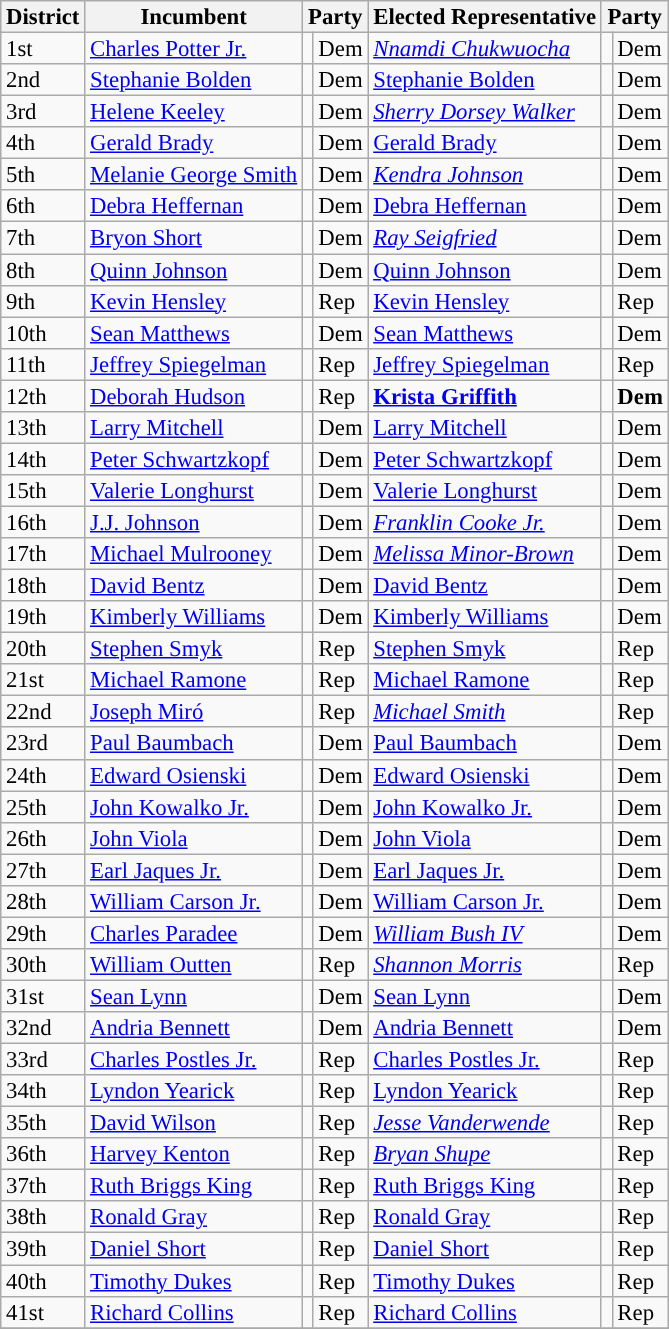<table class="sortable wikitable" style="font-size:95%;line-height:14px;">
<tr>
<th class="sortable">District</th>
<th class="unsortable">Incumbent</th>
<th colspan="2">Party</th>
<th class="unsortable">Elected Representative</th>
<th colspan="2">Party</th>
</tr>
<tr>
<td>1st</td>
<td><a href='#'>Charles Potter Jr.</a></td>
<td style="background:"></td>
<td>Dem</td>
<td><em><a href='#'>Nnamdi Chukwuocha</a></em></td>
<td style="background:"></td>
<td>Dem</td>
</tr>
<tr>
<td>2nd</td>
<td><a href='#'>Stephanie Bolden</a></td>
<td style="background:"></td>
<td>Dem</td>
<td><a href='#'>Stephanie Bolden</a></td>
<td style="background:"></td>
<td>Dem</td>
</tr>
<tr>
<td>3rd</td>
<td><a href='#'>Helene Keeley</a></td>
<td style="background:"></td>
<td>Dem</td>
<td><em><a href='#'>Sherry Dorsey Walker</a></em></td>
<td style="background:"></td>
<td>Dem</td>
</tr>
<tr>
<td>4th</td>
<td><a href='#'>Gerald Brady</a></td>
<td style="background:"></td>
<td>Dem</td>
<td><a href='#'>Gerald Brady</a></td>
<td style="background:"></td>
<td>Dem</td>
</tr>
<tr>
<td>5th</td>
<td><a href='#'>Melanie George Smith</a></td>
<td style="background:"></td>
<td>Dem</td>
<td><em><a href='#'>Kendra Johnson</a></em></td>
<td style="background:"></td>
<td>Dem</td>
</tr>
<tr>
<td>6th</td>
<td><a href='#'>Debra Heffernan</a></td>
<td style="background:"></td>
<td>Dem</td>
<td><a href='#'>Debra Heffernan</a></td>
<td style="background:"></td>
<td>Dem</td>
</tr>
<tr>
<td>7th</td>
<td><a href='#'>Bryon Short</a></td>
<td style="background:"></td>
<td>Dem</td>
<td><em><a href='#'>Ray Seigfried</a></em></td>
<td style="background:"></td>
<td>Dem</td>
</tr>
<tr>
<td>8th</td>
<td><a href='#'>Quinn Johnson</a></td>
<td style="background:"></td>
<td>Dem</td>
<td><a href='#'>Quinn Johnson</a></td>
<td style="background:"></td>
<td>Dem</td>
</tr>
<tr>
<td>9th</td>
<td><a href='#'>Kevin Hensley</a></td>
<td style="background:"></td>
<td>Rep</td>
<td><a href='#'>Kevin Hensley</a></td>
<td style="background:"></td>
<td>Rep</td>
</tr>
<tr>
<td>10th</td>
<td><a href='#'>Sean Matthews</a></td>
<td style="background:"></td>
<td>Dem</td>
<td><a href='#'>Sean Matthews</a></td>
<td style="background:"></td>
<td>Dem</td>
</tr>
<tr>
<td>11th</td>
<td><a href='#'>Jeffrey Spiegelman</a></td>
<td style="background:"></td>
<td>Rep</td>
<td><a href='#'>Jeffrey Spiegelman</a></td>
<td style="background:"></td>
<td>Rep</td>
</tr>
<tr>
<td>12th</td>
<td><a href='#'>Deborah Hudson</a></td>
<td style="background:"></td>
<td>Rep</td>
<td><strong><a href='#'>Krista Griffith</a></strong></td>
<td style="background:"></td>
<td><strong>Dem</strong></td>
</tr>
<tr>
<td>13th</td>
<td><a href='#'>Larry Mitchell</a></td>
<td style="background:"></td>
<td>Dem</td>
<td><a href='#'>Larry Mitchell</a></td>
<td style="background:"></td>
<td>Dem</td>
</tr>
<tr>
<td>14th</td>
<td><a href='#'>Peter Schwartzkopf</a></td>
<td style="background:"></td>
<td>Dem</td>
<td><a href='#'>Peter Schwartzkopf</a></td>
<td style="background:"></td>
<td>Dem</td>
</tr>
<tr>
<td>15th</td>
<td><a href='#'>Valerie Longhurst</a></td>
<td style="background:"></td>
<td>Dem</td>
<td><a href='#'>Valerie Longhurst</a></td>
<td style="background:"></td>
<td>Dem</td>
</tr>
<tr>
<td>16th</td>
<td><a href='#'>J.J. Johnson</a></td>
<td style="background:"></td>
<td>Dem</td>
<td><em><a href='#'>Franklin Cooke Jr.</a></em></td>
<td style="background:"></td>
<td>Dem</td>
</tr>
<tr>
<td>17th</td>
<td><a href='#'>Michael Mulrooney</a></td>
<td style="background:"></td>
<td>Dem</td>
<td><em><a href='#'>Melissa Minor-Brown</a></em></td>
<td style="background:"></td>
<td>Dem</td>
</tr>
<tr>
<td>18th</td>
<td><a href='#'>David Bentz</a></td>
<td style="background:"></td>
<td>Dem</td>
<td><a href='#'>David Bentz</a></td>
<td style="background:"></td>
<td>Dem</td>
</tr>
<tr>
<td>19th</td>
<td><a href='#'>Kimberly Williams</a></td>
<td style="background:"></td>
<td>Dem</td>
<td><a href='#'>Kimberly Williams</a></td>
<td style="background:"></td>
<td>Dem</td>
</tr>
<tr>
<td>20th</td>
<td><a href='#'>Stephen Smyk</a></td>
<td style="background:"></td>
<td>Rep</td>
<td><a href='#'>Stephen Smyk</a></td>
<td style="background:"></td>
<td>Rep</td>
</tr>
<tr>
<td>21st</td>
<td><a href='#'>Michael Ramone</a></td>
<td style="background:"></td>
<td>Rep</td>
<td><a href='#'>Michael Ramone</a></td>
<td style="background:"></td>
<td>Rep</td>
</tr>
<tr>
<td>22nd</td>
<td><a href='#'>Joseph Miró</a></td>
<td style="background:"></td>
<td>Rep</td>
<td><em><a href='#'>Michael Smith</a></em></td>
<td style="background:"></td>
<td>Rep</td>
</tr>
<tr>
<td>23rd</td>
<td><a href='#'>Paul Baumbach</a></td>
<td style="background:"></td>
<td>Dem</td>
<td><a href='#'>Paul Baumbach</a></td>
<td style="background:"></td>
<td>Dem</td>
</tr>
<tr>
<td>24th</td>
<td><a href='#'>Edward Osienski</a></td>
<td style="background:"></td>
<td>Dem</td>
<td><a href='#'>Edward Osienski</a></td>
<td style="background:"></td>
<td>Dem</td>
</tr>
<tr>
<td>25th</td>
<td><a href='#'>John Kowalko Jr.</a></td>
<td style="background:"></td>
<td>Dem</td>
<td><a href='#'>John Kowalko Jr.</a></td>
<td style="background:"></td>
<td>Dem</td>
</tr>
<tr>
<td>26th</td>
<td><a href='#'>John Viola</a></td>
<td style="background:"></td>
<td>Dem</td>
<td><a href='#'>John Viola</a></td>
<td style="background:"></td>
<td>Dem</td>
</tr>
<tr>
<td>27th</td>
<td><a href='#'>Earl Jaques Jr.</a></td>
<td style="background:"></td>
<td>Dem</td>
<td><a href='#'>Earl Jaques Jr.</a></td>
<td style="background:"></td>
<td>Dem</td>
</tr>
<tr>
<td>28th</td>
<td><a href='#'>William Carson Jr.</a></td>
<td style="background:"></td>
<td>Dem</td>
<td><a href='#'>William Carson Jr.</a></td>
<td style="background:"></td>
<td>Dem</td>
</tr>
<tr>
<td>29th</td>
<td><a href='#'>Charles Paradee</a></td>
<td style="background:"></td>
<td>Dem</td>
<td><em><a href='#'>William Bush IV</a></em></td>
<td style="background:"></td>
<td>Dem</td>
</tr>
<tr>
<td>30th</td>
<td><a href='#'>William Outten</a></td>
<td style="background:"></td>
<td>Rep</td>
<td><em><a href='#'>Shannon Morris</a></em></td>
<td style="background:"></td>
<td>Rep</td>
</tr>
<tr>
<td>31st</td>
<td><a href='#'>Sean Lynn</a></td>
<td style="background:"></td>
<td>Dem</td>
<td><a href='#'>Sean Lynn</a></td>
<td style="background:"></td>
<td>Dem</td>
</tr>
<tr>
<td>32nd</td>
<td><a href='#'>Andria Bennett</a></td>
<td style="background:"></td>
<td>Dem</td>
<td><a href='#'>Andria Bennett</a></td>
<td style="background:"></td>
<td>Dem</td>
</tr>
<tr>
<td>33rd</td>
<td><a href='#'>Charles Postles Jr.</a></td>
<td style="background:"></td>
<td>Rep</td>
<td><a href='#'>Charles Postles Jr.</a></td>
<td style="background:"></td>
<td>Rep</td>
</tr>
<tr>
<td>34th</td>
<td><a href='#'>Lyndon Yearick</a></td>
<td style="background:"></td>
<td>Rep</td>
<td><a href='#'>Lyndon Yearick</a></td>
<td style="background:"></td>
<td>Rep</td>
</tr>
<tr>
<td>35th</td>
<td><a href='#'>David Wilson</a></td>
<td style="background:"></td>
<td>Rep</td>
<td><em><a href='#'>Jesse Vanderwende</a></em></td>
<td style="background:"></td>
<td>Rep</td>
</tr>
<tr>
<td>36th</td>
<td><a href='#'>Harvey Kenton</a></td>
<td style="background:"></td>
<td>Rep</td>
<td><em><a href='#'>Bryan Shupe</a></em></td>
<td style="background:"></td>
<td>Rep</td>
</tr>
<tr>
<td>37th</td>
<td><a href='#'>Ruth Briggs King</a></td>
<td style="background:"></td>
<td>Rep</td>
<td><a href='#'>Ruth Briggs King</a></td>
<td style="background:"></td>
<td>Rep</td>
</tr>
<tr>
<td>38th</td>
<td><a href='#'>Ronald Gray</a></td>
<td style="background:"></td>
<td>Rep</td>
<td><a href='#'>Ronald Gray</a></td>
<td style="background:"></td>
<td>Rep</td>
</tr>
<tr>
<td>39th</td>
<td><a href='#'>Daniel Short</a></td>
<td style="background:"></td>
<td>Rep</td>
<td><a href='#'>Daniel Short</a></td>
<td style="background:"></td>
<td>Rep</td>
</tr>
<tr>
<td>40th</td>
<td><a href='#'>Timothy Dukes</a></td>
<td style="background:"></td>
<td>Rep</td>
<td><a href='#'>Timothy Dukes</a></td>
<td style="background:"></td>
<td>Rep</td>
</tr>
<tr>
<td>41st</td>
<td><a href='#'>Richard Collins</a></td>
<td style="background:"></td>
<td>Rep</td>
<td><a href='#'>Richard Collins</a></td>
<td style="background:"></td>
<td>Rep</td>
</tr>
<tr>
</tr>
</table>
